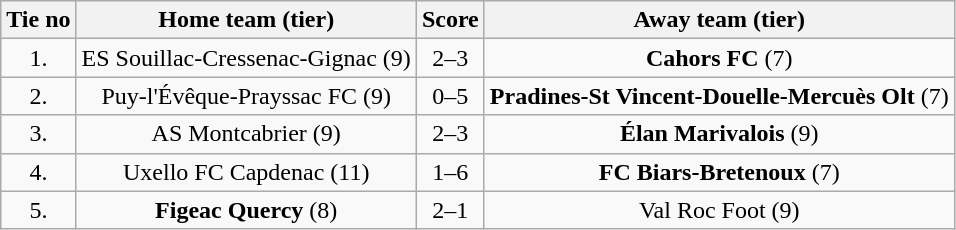<table class="wikitable" style="text-align: center">
<tr>
<th>Tie no</th>
<th>Home team (tier)</th>
<th>Score</th>
<th>Away team (tier)</th>
</tr>
<tr>
<td>1.</td>
<td>ES Souillac-Cressenac-Gignac (9)</td>
<td>2–3</td>
<td><strong>Cahors FC</strong> (7)</td>
</tr>
<tr>
<td>2.</td>
<td>Puy-l'Évêque-Prayssac FC (9)</td>
<td>0–5</td>
<td><strong>Pradines-St Vincent-Douelle-Mercuès Olt</strong> (7)</td>
</tr>
<tr>
<td>3.</td>
<td>AS Montcabrier (9)</td>
<td>2–3</td>
<td><strong>Élan Marivalois</strong> (9)</td>
</tr>
<tr>
<td>4.</td>
<td>Uxello FC Capdenac (11)</td>
<td>1–6</td>
<td><strong>FC Biars-Bretenoux</strong> (7)</td>
</tr>
<tr>
<td>5.</td>
<td><strong>Figeac Quercy</strong> (8)</td>
<td>2–1</td>
<td>Val Roc Foot (9)</td>
</tr>
</table>
